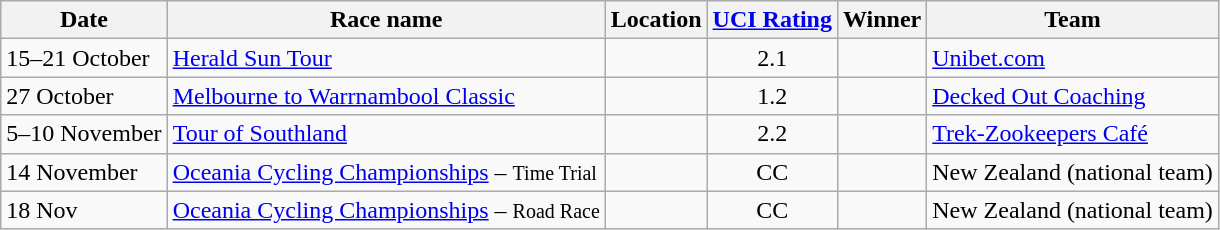<table class="wikitable sortable">
<tr>
<th>Date</th>
<th>Race name</th>
<th>Location</th>
<th><a href='#'>UCI Rating</a></th>
<th>Winner</th>
<th>Team</th>
</tr>
<tr>
<td>15–21 October</td>
<td><a href='#'>Herald Sun Tour</a></td>
<td></td>
<td align=center>2.1</td>
<td></td>
<td><a href='#'>Unibet.com</a></td>
</tr>
<tr>
<td>27 October</td>
<td><a href='#'>Melbourne to Warrnambool Classic</a></td>
<td></td>
<td align=center>1.2</td>
<td></td>
<td><a href='#'>Decked Out Coaching</a></td>
</tr>
<tr>
<td>5–10 November</td>
<td><a href='#'>Tour of Southland</a></td>
<td></td>
<td align=center>2.2</td>
<td></td>
<td><a href='#'>Trek-Zookeepers Café</a></td>
</tr>
<tr>
<td>14 November</td>
<td><a href='#'>Oceania Cycling Championships</a> – <small>Time Trial</small></td>
<td></td>
<td align=center>CC</td>
<td></td>
<td>New Zealand (national team)</td>
</tr>
<tr>
<td>18 Nov</td>
<td><a href='#'>Oceania Cycling Championships</a> – <small>Road Race</small></td>
<td></td>
<td align=center>CC</td>
<td></td>
<td>New Zealand (national team)</td>
</tr>
</table>
